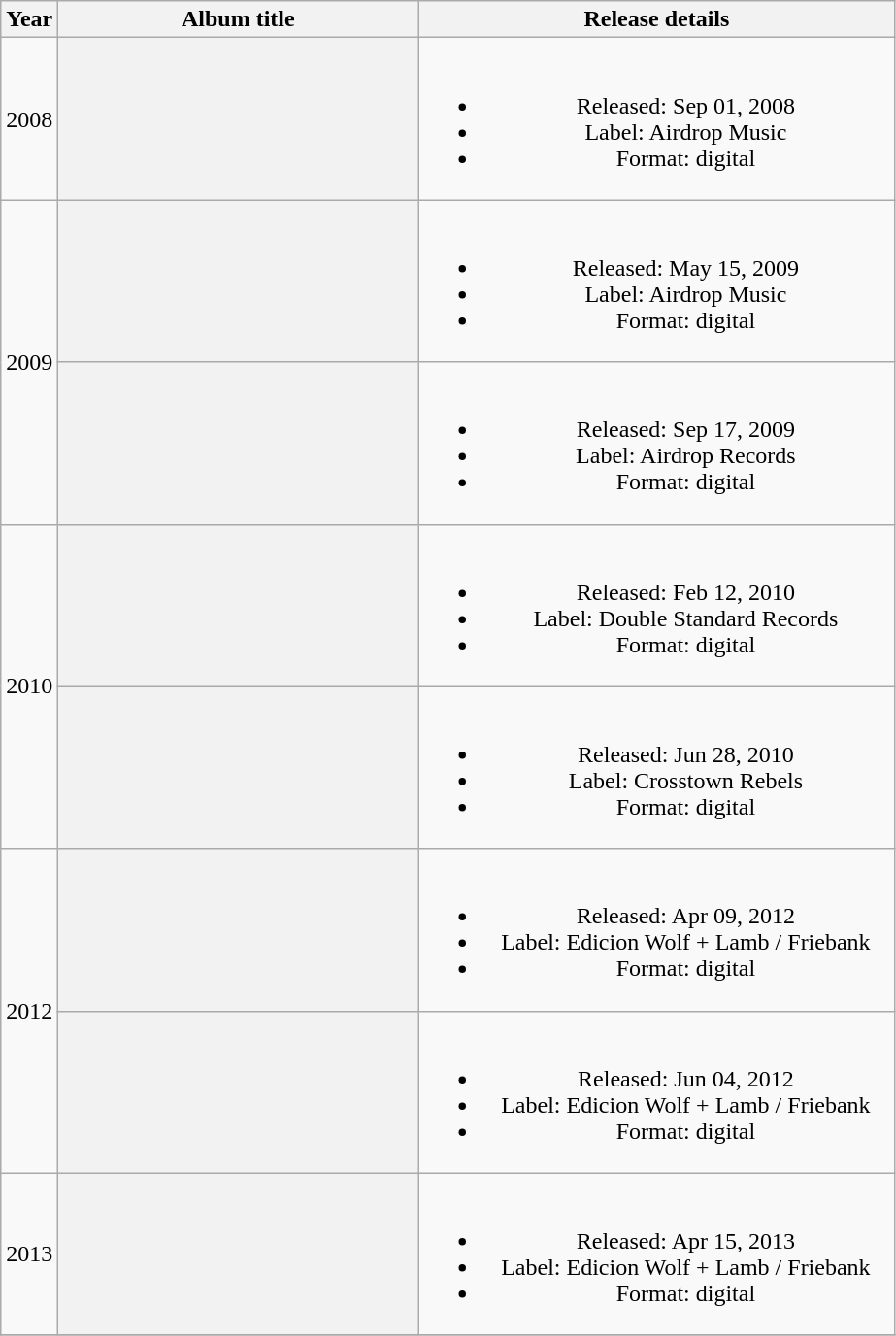<table class="wikitable plainrowheaders" style="text-align:center;">
<tr>
<th>Year</th>
<th scope="col" rowspan="1" style="width:15em;">Album title</th>
<th scope="col" rowspan="1" style="width:20em;">Release details</th>
</tr>
<tr>
<td>2008</td>
<th></th>
<td><br><ul><li>Released: Sep 01, 2008</li><li>Label: Airdrop Music</li><li>Format: digital</li></ul></td>
</tr>
<tr>
<td rowspan="2">2009</td>
<th></th>
<td><br><ul><li>Released: May 15, 2009</li><li>Label: Airdrop Music</li><li>Format: digital</li></ul></td>
</tr>
<tr>
<th></th>
<td><br><ul><li>Released: Sep 17, 2009</li><li>Label: Airdrop Records</li><li>Format: digital</li></ul></td>
</tr>
<tr>
<td rowspan="2">2010</td>
<th></th>
<td><br><ul><li>Released: Feb 12, 2010</li><li>Label: Double Standard Records</li><li>Format: digital</li></ul></td>
</tr>
<tr>
<th></th>
<td><br><ul><li>Released: Jun 28, 2010</li><li>Label: Crosstown Rebels</li><li>Format: digital</li></ul></td>
</tr>
<tr>
<td rowspan="2">2012</td>
<th></th>
<td><br><ul><li>Released: Apr 09, 2012</li><li>Label:  Edicion Wolf + Lamb / Friebank</li><li>Format: digital</li></ul></td>
</tr>
<tr>
<th></th>
<td><br><ul><li>Released: Jun 04, 2012</li><li>Label:  Edicion Wolf + Lamb / Friebank</li><li>Format: digital</li></ul></td>
</tr>
<tr>
<td>2013</td>
<th></th>
<td><br><ul><li>Released: Apr 15, 2013</li><li>Label:  Edicion Wolf + Lamb / Friebank</li><li>Format: digital</li></ul></td>
</tr>
<tr>
</tr>
</table>
